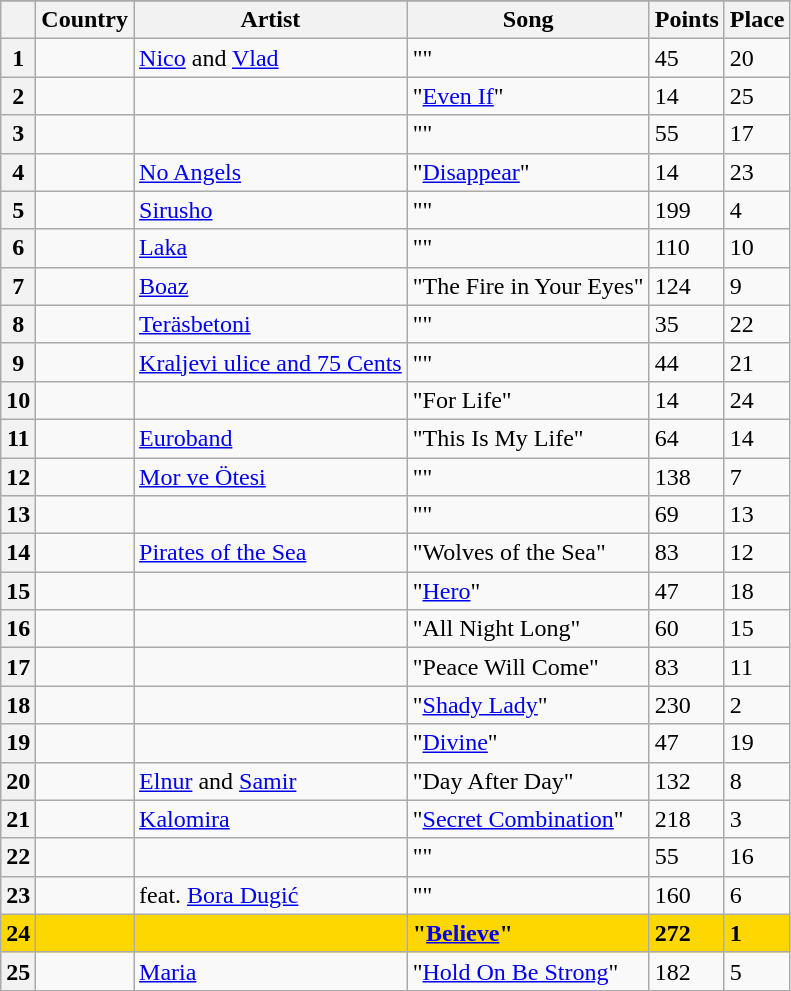<table class="sortable wikitable plainrowheaders">
<tr>
</tr>
<tr>
<th scope="col"></th>
<th scope="col">Country</th>
<th scope="col">Artist</th>
<th scope="col">Song</th>
<th scope="col">Points</th>
<th scope="col">Place</th>
</tr>
<tr>
<th scope="row" style="text-align:center;">1</th>
<td></td>
<td><a href='#'>Nico</a> and <a href='#'>Vlad</a></td>
<td>""</td>
<td>45</td>
<td>20</td>
</tr>
<tr>
<th scope="row" style="text-align:center;">2</th>
<td></td>
<td></td>
<td>"<a href='#'>Even If</a>"</td>
<td>14</td>
<td>25</td>
</tr>
<tr>
<th scope="row" style="text-align:center;">3</th>
<td></td>
<td></td>
<td>""</td>
<td>55</td>
<td>17</td>
</tr>
<tr>
<th scope="row" style="text-align:center;">4</th>
<td></td>
<td><a href='#'>No Angels</a></td>
<td>"<a href='#'>Disappear</a>"</td>
<td>14</td>
<td>23</td>
</tr>
<tr>
<th scope="row" style="text-align:center;">5</th>
<td></td>
<td><a href='#'>Sirusho</a></td>
<td>""</td>
<td>199</td>
<td>4</td>
</tr>
<tr>
<th scope="row" style="text-align:center;">6</th>
<td></td>
<td><a href='#'>Laka</a></td>
<td>""</td>
<td>110</td>
<td>10</td>
</tr>
<tr>
<th scope="row" style="text-align:center;">7</th>
<td></td>
<td><a href='#'>Boaz</a></td>
<td>"The Fire in Your Eyes"</td>
<td>124</td>
<td>9</td>
</tr>
<tr>
<th scope="row" style="text-align:center;">8</th>
<td></td>
<td><a href='#'>Teräsbetoni</a></td>
<td>""</td>
<td>35</td>
<td>22</td>
</tr>
<tr>
<th scope="row" style="text-align:center;">9</th>
<td></td>
<td><a href='#'>Kraljevi ulice and 75 Cents</a></td>
<td>""</td>
<td>44</td>
<td>21</td>
</tr>
<tr>
<th scope="row" style="text-align:center;">10</th>
<td></td>
<td></td>
<td>"For Life"</td>
<td>14</td>
<td>24</td>
</tr>
<tr>
<th scope="row" style="text-align:center;">11</th>
<td></td>
<td><a href='#'>Euroband</a></td>
<td>"This Is My Life"</td>
<td>64</td>
<td>14</td>
</tr>
<tr>
<th scope="row" style="text-align:center;">12</th>
<td></td>
<td><a href='#'>Mor ve Ötesi</a></td>
<td>""</td>
<td>138</td>
<td>7</td>
</tr>
<tr>
<th scope="row" style="text-align:center;">13</th>
<td></td>
<td></td>
<td>""</td>
<td>69</td>
<td>13</td>
</tr>
<tr>
<th scope="row" style="text-align:center;">14</th>
<td></td>
<td><a href='#'>Pirates of the Sea</a></td>
<td>"Wolves of the Sea"</td>
<td>83</td>
<td>12</td>
</tr>
<tr>
<th scope="row" style="text-align:center;">15</th>
<td></td>
<td></td>
<td>"<a href='#'>Hero</a>"</td>
<td>47</td>
<td>18</td>
</tr>
<tr>
<th scope="row" style="text-align:center;">16</th>
<td></td>
<td></td>
<td>"All Night Long"</td>
<td>60</td>
<td>15</td>
</tr>
<tr>
<th scope="row" style="text-align:center;">17</th>
<td></td>
<td></td>
<td>"Peace Will Come"</td>
<td>83</td>
<td>11</td>
</tr>
<tr>
<th scope="row" style="text-align:center;">18</th>
<td></td>
<td></td>
<td>"<a href='#'>Shady Lady</a>"</td>
<td>230</td>
<td>2</td>
</tr>
<tr>
<th scope="row" style="text-align:center;">19</th>
<td></td>
<td></td>
<td>"<a href='#'>Divine</a>"</td>
<td>47</td>
<td>19</td>
</tr>
<tr>
<th scope="row" style="text-align:center;">20</th>
<td></td>
<td><a href='#'>Elnur</a> and <a href='#'>Samir</a></td>
<td>"Day After Day"</td>
<td>132</td>
<td>8</td>
</tr>
<tr>
<th scope="row" style="text-align:center;">21</th>
<td></td>
<td><a href='#'>Kalomira</a></td>
<td>"<a href='#'>Secret Combination</a>"</td>
<td>218</td>
<td>3</td>
</tr>
<tr>
<th scope="row" style="text-align:center;">22</th>
<td></td>
<td></td>
<td>""</td>
<td>55</td>
<td>16</td>
</tr>
<tr>
<th scope="row" style="text-align:center;">23</th>
<td></td>
<td> feat. <a href='#'>Bora Dugić</a></td>
<td>""</td>
<td>160</td>
<td>6</td>
</tr>
<tr style="font-weight:bold; background:gold;">
<th scope="row" style="text-align:center; font-weight:bold; background:gold;">24</th>
<td></td>
<td></td>
<td>"<a href='#'>Believe</a>"</td>
<td>272</td>
<td>1</td>
</tr>
<tr>
<th scope="row" style="text-align:center;">25</th>
<td></td>
<td><a href='#'>Maria</a></td>
<td>"<a href='#'>Hold On Be Strong</a>"</td>
<td>182</td>
<td>5</td>
</tr>
</table>
